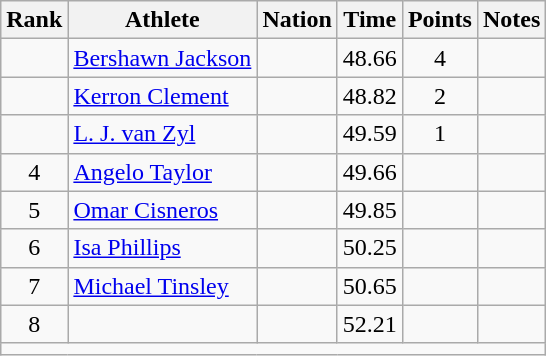<table class="wikitable sortable" style="text-align:center;">
<tr>
<th scope="col" style="width: 10px;">Rank</th>
<th scope="col">Athlete</th>
<th scope="col">Nation</th>
<th scope="col">Time</th>
<th scope="col">Points</th>
<th scope="col">Notes</th>
</tr>
<tr>
<td></td>
<td align=left><a href='#'>Bershawn Jackson</a></td>
<td align=left></td>
<td>48.66</td>
<td>4</td>
<td></td>
</tr>
<tr>
<td></td>
<td align=left><a href='#'>Kerron Clement</a></td>
<td align=left></td>
<td>48.82</td>
<td>2</td>
<td></td>
</tr>
<tr>
<td></td>
<td align=left><a href='#'>L. J. van Zyl</a></td>
<td align=left></td>
<td>49.59</td>
<td>1</td>
<td></td>
</tr>
<tr>
<td>4</td>
<td align=left><a href='#'>Angelo Taylor</a></td>
<td align=left></td>
<td>49.66</td>
<td></td>
<td></td>
</tr>
<tr>
<td>5</td>
<td align=left><a href='#'>Omar Cisneros</a></td>
<td align=left></td>
<td>49.85</td>
<td></td>
<td></td>
</tr>
<tr>
<td>6</td>
<td align=left><a href='#'>Isa Phillips</a></td>
<td align=left></td>
<td>50.25</td>
<td></td>
<td></td>
</tr>
<tr>
<td>7</td>
<td align=left><a href='#'>Michael Tinsley</a></td>
<td align=left></td>
<td>50.65</td>
<td></td>
<td></td>
</tr>
<tr>
<td>8</td>
<td align=left></td>
<td align=left></td>
<td>52.21</td>
<td></td>
<td></td>
</tr>
<tr class="sortbottom">
<td colspan=6></td>
</tr>
</table>
